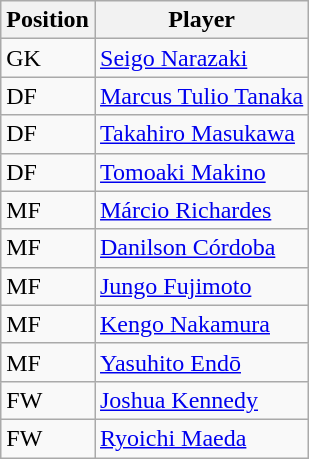<table class="wikitable sortable">
<tr>
<th>Position</th>
<th>Player</th>
</tr>
<tr>
<td>GK</td>
<td> <a href='#'>Seigo Narazaki</a></td>
</tr>
<tr>
<td>DF</td>
<td> <a href='#'>Marcus Tulio Tanaka</a></td>
</tr>
<tr>
<td>DF</td>
<td> <a href='#'>Takahiro Masukawa</a></td>
</tr>
<tr>
<td>DF</td>
<td> <a href='#'>Tomoaki Makino</a></td>
</tr>
<tr>
<td>MF</td>
<td> <a href='#'>Márcio Richardes</a></td>
</tr>
<tr>
<td>MF</td>
<td> <a href='#'>Danilson Córdoba</a></td>
</tr>
<tr>
<td>MF</td>
<td> <a href='#'>Jungo Fujimoto</a></td>
</tr>
<tr>
<td>MF</td>
<td> <a href='#'>Kengo Nakamura</a></td>
</tr>
<tr>
<td>MF</td>
<td> <a href='#'>Yasuhito Endō</a></td>
</tr>
<tr>
<td>FW</td>
<td> <a href='#'>Joshua Kennedy</a></td>
</tr>
<tr>
<td>FW</td>
<td> <a href='#'>Ryoichi Maeda</a></td>
</tr>
</table>
